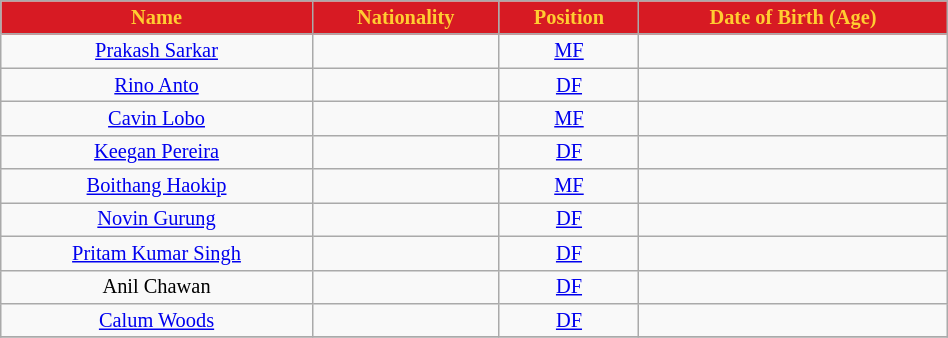<table class="wikitable" style="text-align:center; font-size:85%; width:50%;">
<tr>
<th style="background:#d71a23; color:#ffcd31; text-align:center;">Name</th>
<th style="background:#d71a23; color:#ffcd31; text-align:center;">Nationality</th>
<th style="background:#d71a23; color:#ffcd31; text-align:center;">Position</th>
<th style="background:#d71a23; color:#ffcd31; text-align:center;">Date of Birth (Age)</th>
</tr>
<tr>
<td><a href='#'>Prakash Sarkar</a></td>
<td></td>
<td><a href='#'>MF</a></td>
<td></td>
</tr>
<tr>
<td><a href='#'>Rino Anto</a></td>
<td></td>
<td><a href='#'>DF</a></td>
<td></td>
</tr>
<tr>
<td><a href='#'>Cavin Lobo</a></td>
<td></td>
<td><a href='#'>MF</a></td>
<td></td>
</tr>
<tr>
<td><a href='#'>Keegan Pereira</a></td>
<td></td>
<td><a href='#'>DF</a></td>
<td></td>
</tr>
<tr>
<td><a href='#'>Boithang Haokip</a></td>
<td></td>
<td><a href='#'>MF</a></td>
<td></td>
</tr>
<tr>
<td><a href='#'>Novin Gurung</a></td>
<td></td>
<td><a href='#'>DF</a></td>
<td></td>
</tr>
<tr>
<td><a href='#'>Pritam Kumar Singh</a></td>
<td></td>
<td><a href='#'>DF</a></td>
<td></td>
</tr>
<tr>
<td>Anil Chawan</td>
<td></td>
<td><a href='#'>DF</a></td>
<td></td>
</tr>
<tr>
<td><a href='#'>Calum Woods</a></td>
<td></td>
<td><a href='#'>DF</a></td>
<td></td>
</tr>
<tr>
</tr>
</table>
